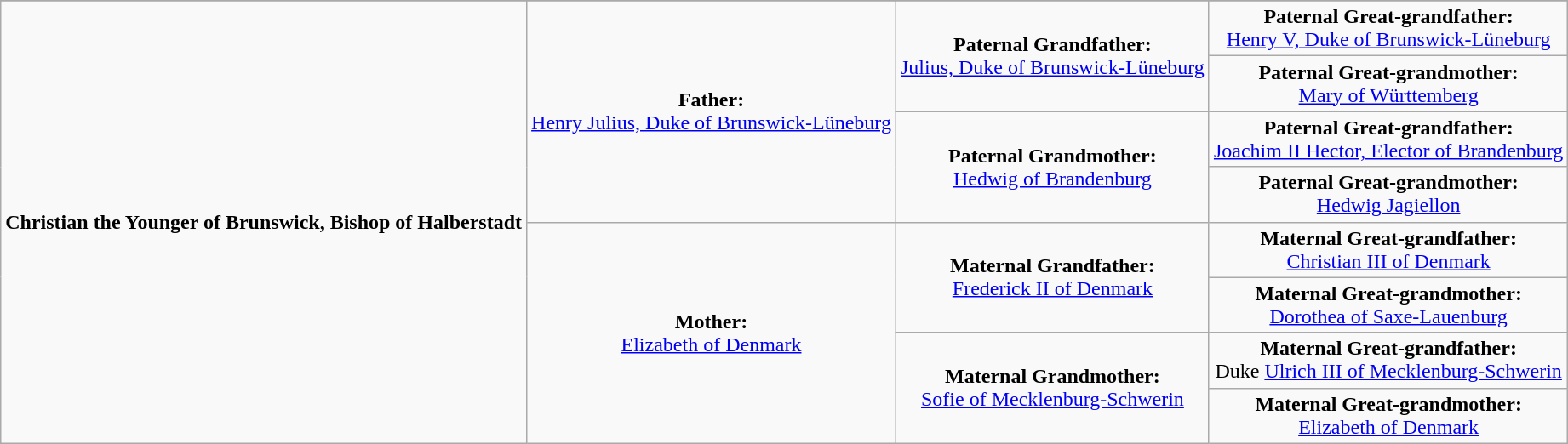<table class="wikitable">
<tr>
</tr>
<tr>
<td rowspan="8" align="center"><strong>Christian the Younger of Brunswick, Bishop of Halberstadt</strong></td>
<td rowspan="4" align="center"><strong>Father:</strong><br><a href='#'>Henry Julius, Duke of Brunswick-Lüneburg</a></td>
<td rowspan="2" align="center"><strong>Paternal Grandfather:</strong><br><a href='#'>Julius, Duke of Brunswick-Lüneburg</a></td>
<td align="center"><strong>Paternal Great-grandfather:</strong><br><a href='#'>Henry V, Duke of Brunswick-Lüneburg</a></td>
</tr>
<tr>
<td align="center"><strong>Paternal Great-grandmother:</strong><br><a href='#'>Mary of Württemberg</a></td>
</tr>
<tr>
<td rowspan="2" align="center"><strong>Paternal Grandmother:</strong><br><a href='#'>Hedwig of Brandenburg</a></td>
<td align="center"><strong>Paternal Great-grandfather:</strong><br><a href='#'>Joachim II Hector, Elector of Brandenburg</a></td>
</tr>
<tr>
<td align="center"><strong>Paternal Great-grandmother:</strong><br><a href='#'>Hedwig Jagiellon</a></td>
</tr>
<tr>
<td rowspan="4" align="center"><strong>Mother:</strong><br><a href='#'>Elizabeth of Denmark</a></td>
<td rowspan="2" align="center"><strong>Maternal Grandfather:</strong><br><a href='#'>Frederick II of Denmark</a></td>
<td align="center"><strong>Maternal Great-grandfather:</strong><br><a href='#'>Christian III of Denmark</a></td>
</tr>
<tr>
<td align="center"><strong>Maternal Great-grandmother:</strong><br><a href='#'>Dorothea of Saxe-Lauenburg</a></td>
</tr>
<tr>
<td rowspan="2" align="center"><strong>Maternal Grandmother:</strong><br><a href='#'>Sofie of Mecklenburg-Schwerin</a></td>
<td align="center"><strong>Maternal Great-grandfather:</strong><br>Duke <a href='#'>Ulrich III of Mecklenburg-Schwerin</a></td>
</tr>
<tr>
<td align="center"><strong>Maternal Great-grandmother:</strong><br><a href='#'>Elizabeth of Denmark</a></td>
</tr>
</table>
